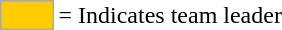<table>
<tr>
<td style="background:#fc0; border:1px solid #aaa; width:2em;"></td>
<td>= Indicates team leader</td>
</tr>
</table>
